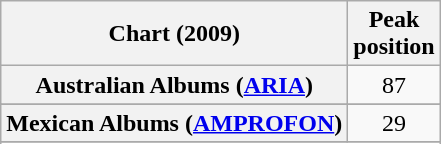<table class="wikitable sortable plainrowheaders" style="text-align:center">
<tr>
<th>Chart (2009)</th>
<th>Peak<br>position</th>
</tr>
<tr>
<th scope="row">Australian Albums (<a href='#'>ARIA</a>)</th>
<td>87</td>
</tr>
<tr>
</tr>
<tr>
</tr>
<tr>
</tr>
<tr>
</tr>
<tr>
</tr>
<tr>
</tr>
<tr>
</tr>
<tr>
</tr>
<tr>
</tr>
<tr>
</tr>
<tr>
<th scope="row">Mexican Albums (<a href='#'>AMPROFON</a>)</th>
<td>29</td>
</tr>
<tr>
</tr>
<tr>
</tr>
<tr>
</tr>
<tr>
</tr>
<tr>
</tr>
<tr>
</tr>
</table>
